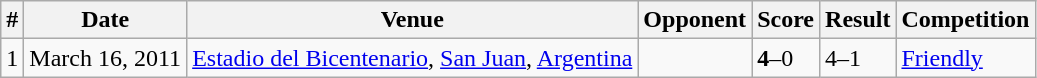<table class="wikitable">
<tr>
<th>#</th>
<th>Date</th>
<th>Venue</th>
<th>Opponent</th>
<th>Score</th>
<th>Result</th>
<th>Competition</th>
</tr>
<tr>
<td>1</td>
<td>March 16, 2011</td>
<td><a href='#'>Estadio del Bicentenario</a>, <a href='#'>San Juan</a>, <a href='#'>Argentina</a></td>
<td></td>
<td><strong>4</strong>–0</td>
<td>4–1</td>
<td><a href='#'>Friendly</a></td>
</tr>
</table>
